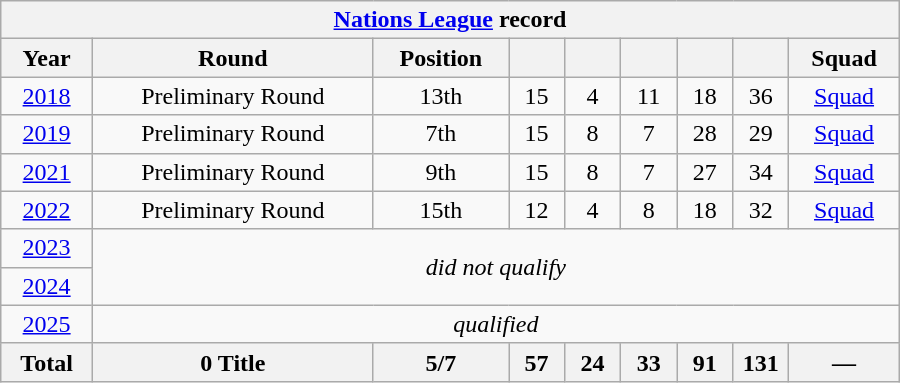<table class="wikitable" style="text-align: center;font-size:100%; width: 600px;">
<tr>
<th colspan=9><a href='#'>Nations League</a> record</th>
</tr>
<tr>
<th>Year</th>
<th>Round</th>
<th>Position</th>
<th width=30></th>
<th width=30></th>
<th width=30></th>
<th width=30></th>
<th width=30></th>
<th>Squad</th>
</tr>
<tr>
<td> <a href='#'>2018</a></td>
<td>Preliminary Round</td>
<td>13th</td>
<td>15</td>
<td>4</td>
<td>11</td>
<td>18</td>
<td>36</td>
<td><a href='#'>Squad</a></td>
</tr>
<tr>
<td> <a href='#'>2019</a></td>
<td>Preliminary Round</td>
<td>7th</td>
<td>15</td>
<td>8</td>
<td>7</td>
<td>28</td>
<td>29</td>
<td><a href='#'>Squad</a></td>
</tr>
<tr>
<td> <a href='#'>2021</a></td>
<td>Preliminary Round</td>
<td>9th</td>
<td>15</td>
<td>8</td>
<td>7</td>
<td>27</td>
<td>34</td>
<td><a href='#'>Squad</a></td>
</tr>
<tr>
<td> <a href='#'>2022</a></td>
<td>Preliminary Round</td>
<td>15th</td>
<td>12</td>
<td>4</td>
<td>8</td>
<td>18</td>
<td>32</td>
<td><a href='#'>Squad</a></td>
</tr>
<tr>
<td> <a href='#'>2023</a></td>
<td colspan=8 rowspan=2 align=center><em>did not qualify</em></td>
</tr>
<tr>
<td> <a href='#'>2024</a></td>
</tr>
<tr>
<td> <a href='#'>2025</a></td>
<td colspan=8 rowspan=1 align=center><em>qualified</em></td>
</tr>
<tr>
<th>Total</th>
<th>0 Title</th>
<th>5/7</th>
<th>57</th>
<th>24</th>
<th>33</th>
<th>91</th>
<th>131</th>
<th>—</th>
</tr>
</table>
